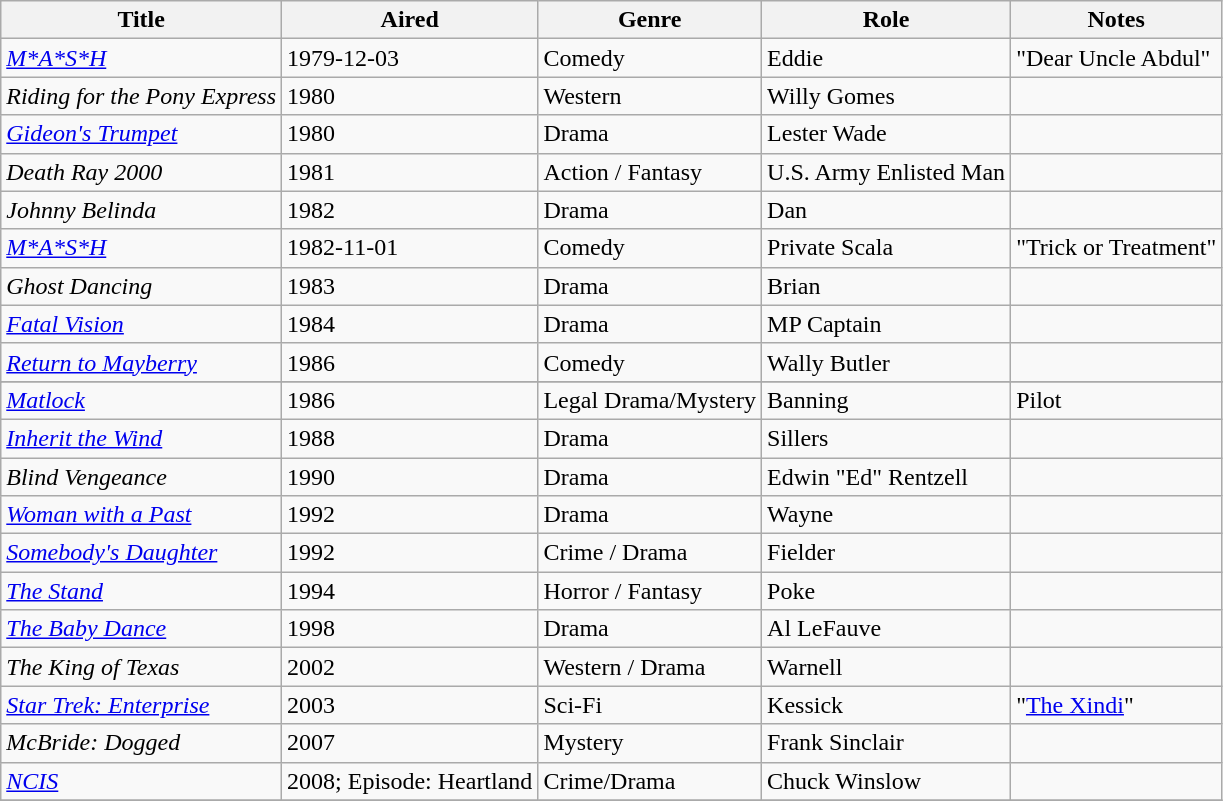<table class="wikitable sortable">
<tr>
<th>Title</th>
<th>Aired</th>
<th>Genre</th>
<th>Role</th>
<th>Notes</th>
</tr>
<tr>
<td><em><a href='#'>M*A*S*H</a></em></td>
<td>1979-12-03</td>
<td>Comedy</td>
<td>Eddie</td>
<td>"Dear Uncle Abdul"</td>
</tr>
<tr>
<td><em>Riding for the Pony Express</em></td>
<td>1980</td>
<td>Western</td>
<td>Willy Gomes</td>
<td></td>
</tr>
<tr>
<td><em><a href='#'>Gideon's Trumpet</a></em></td>
<td>1980</td>
<td>Drama</td>
<td>Lester Wade</td>
<td></td>
</tr>
<tr>
<td><em>Death Ray 2000</em></td>
<td>1981</td>
<td>Action / Fantasy</td>
<td>U.S. Army Enlisted Man</td>
<td></td>
</tr>
<tr>
<td><em>Johnny Belinda</em></td>
<td>1982</td>
<td>Drama</td>
<td>Dan</td>
<td></td>
</tr>
<tr>
<td><em><a href='#'>M*A*S*H</a></em></td>
<td>1982-11-01</td>
<td>Comedy</td>
<td>Private Scala</td>
<td>"Trick or Treatment"</td>
</tr>
<tr>
<td><em>Ghost Dancing</em></td>
<td>1983</td>
<td>Drama</td>
<td>Brian</td>
<td></td>
</tr>
<tr>
<td><em><a href='#'>Fatal Vision</a></em></td>
<td>1984</td>
<td>Drama</td>
<td>MP Captain</td>
<td></td>
</tr>
<tr>
<td><em><a href='#'>Return to Mayberry</a></em></td>
<td>1986</td>
<td>Comedy</td>
<td>Wally Butler</td>
<td></td>
</tr>
<tr>
</tr>
<tr>
<td><em><a href='#'>Matlock</a></em></td>
<td>1986</td>
<td>Legal Drama/Mystery</td>
<td>Banning</td>
<td>Pilot</td>
</tr>
<tr>
<td><em><a href='#'>Inherit the Wind</a></em></td>
<td>1988</td>
<td>Drama</td>
<td>Sillers</td>
<td></td>
</tr>
<tr>
<td><em>Blind Vengeance</em></td>
<td>1990</td>
<td>Drama</td>
<td>Edwin "Ed" Rentzell</td>
<td></td>
</tr>
<tr>
<td><em><a href='#'>Woman with a Past</a></em></td>
<td>1992</td>
<td>Drama</td>
<td>Wayne</td>
<td></td>
</tr>
<tr>
<td><em><a href='#'>Somebody's Daughter</a></em></td>
<td>1992</td>
<td>Crime / Drama</td>
<td>Fielder</td>
<td></td>
</tr>
<tr>
<td><em><a href='#'>The Stand</a></em></td>
<td>1994</td>
<td>Horror / Fantasy</td>
<td>Poke</td>
<td></td>
</tr>
<tr>
<td><em><a href='#'>The Baby Dance</a></em></td>
<td>1998</td>
<td>Drama</td>
<td>Al LeFauve</td>
<td></td>
</tr>
<tr>
<td><em>The King of Texas</em></td>
<td>2002</td>
<td>Western / Drama</td>
<td>Warnell</td>
<td></td>
</tr>
<tr>
<td><em><a href='#'>Star Trek: Enterprise</a></em></td>
<td>2003</td>
<td>Sci-Fi</td>
<td>Kessick</td>
<td>"<a href='#'>The Xindi</a>"</td>
</tr>
<tr>
<td><em>McBride: Dogged</em></td>
<td>2007</td>
<td>Mystery</td>
<td>Frank Sinclair</td>
<td></td>
</tr>
<tr>
<td><em><a href='#'>NCIS</a></em></td>
<td>2008; Episode: Heartland</td>
<td>Crime/Drama</td>
<td>Chuck Winslow</td>
<td></td>
</tr>
<tr>
</tr>
</table>
